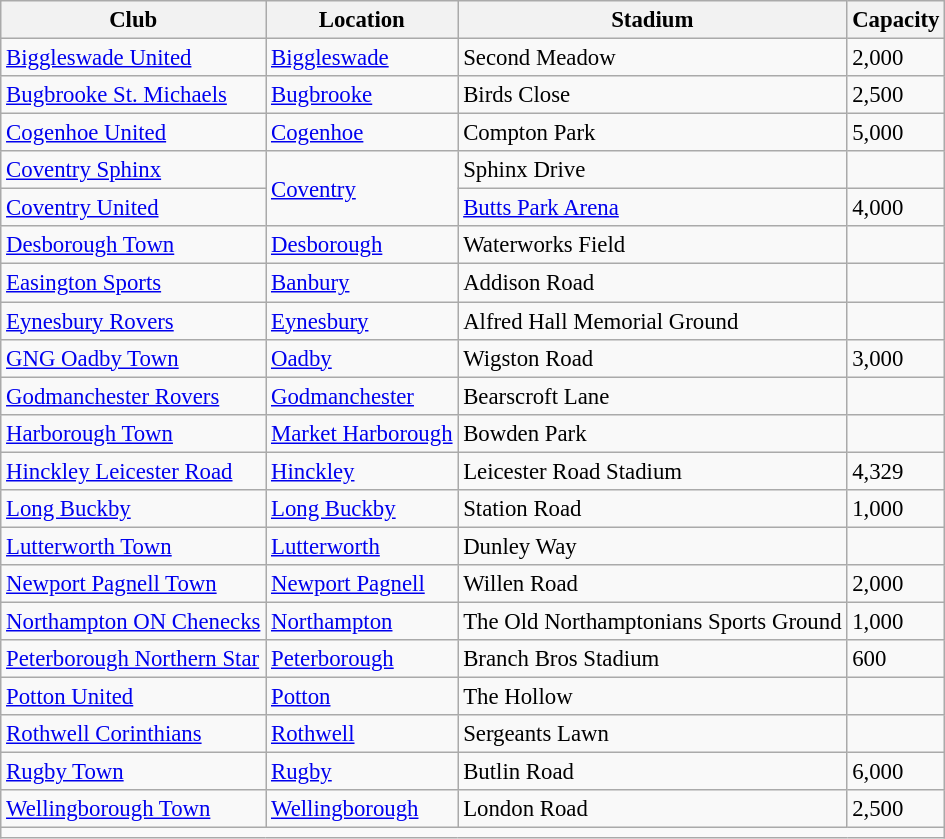<table class="wikitable sortable" style="font-size:95%">
<tr>
<th>Club</th>
<th>Location</th>
<th>Stadium</th>
<th>Capacity</th>
</tr>
<tr>
<td><a href='#'>Biggleswade United</a></td>
<td><a href='#'>Biggleswade</a></td>
<td>Second Meadow</td>
<td>2,000</td>
</tr>
<tr>
<td><a href='#'>Bugbrooke St. Michaels</a></td>
<td><a href='#'>Bugbrooke</a></td>
<td>Birds Close</td>
<td>2,500</td>
</tr>
<tr>
<td><a href='#'>Cogenhoe United</a></td>
<td><a href='#'>Cogenhoe</a></td>
<td>Compton Park</td>
<td>5,000</td>
</tr>
<tr>
<td><a href='#'>Coventry Sphinx</a></td>
<td rowspan=2><a href='#'>Coventry</a></td>
<td>Sphinx Drive</td>
<td></td>
</tr>
<tr>
<td><a href='#'>Coventry United</a></td>
<td><a href='#'>Butts Park Arena</a></td>
<td>4,000</td>
</tr>
<tr>
<td><a href='#'>Desborough Town</a></td>
<td><a href='#'>Desborough</a></td>
<td>Waterworks Field</td>
<td></td>
</tr>
<tr>
<td><a href='#'>Easington Sports</a></td>
<td><a href='#'>Banbury</a></td>
<td>Addison Road</td>
<td></td>
</tr>
<tr>
<td><a href='#'>Eynesbury Rovers</a></td>
<td><a href='#'>Eynesbury</a></td>
<td>Alfred Hall Memorial Ground</td>
<td></td>
</tr>
<tr>
<td><a href='#'>GNG Oadby Town</a></td>
<td><a href='#'>Oadby</a></td>
<td>Wigston Road</td>
<td>3,000</td>
</tr>
<tr>
<td><a href='#'>Godmanchester Rovers</a></td>
<td><a href='#'>Godmanchester</a></td>
<td>Bearscroft Lane</td>
<td></td>
</tr>
<tr>
<td><a href='#'>Harborough Town</a></td>
<td><a href='#'>Market Harborough</a></td>
<td>Bowden Park</td>
<td></td>
</tr>
<tr>
<td><a href='#'>Hinckley Leicester Road</a></td>
<td><a href='#'>Hinckley</a></td>
<td>Leicester Road Stadium</td>
<td>4,329</td>
</tr>
<tr>
<td><a href='#'>Long Buckby</a></td>
<td><a href='#'>Long Buckby</a></td>
<td>Station Road</td>
<td>1,000</td>
</tr>
<tr>
<td><a href='#'>Lutterworth Town</a></td>
<td><a href='#'>Lutterworth</a></td>
<td>Dunley Way</td>
<td></td>
</tr>
<tr>
<td><a href='#'>Newport Pagnell Town</a></td>
<td><a href='#'>Newport Pagnell</a></td>
<td>Willen Road</td>
<td>2,000</td>
</tr>
<tr>
<td><a href='#'>Northampton ON Chenecks</a></td>
<td><a href='#'>Northampton</a></td>
<td>The Old Northamptonians Sports Ground</td>
<td>1,000</td>
</tr>
<tr>
<td><a href='#'>Peterborough Northern Star</a></td>
<td><a href='#'>Peterborough</a></td>
<td>Branch Bros Stadium</td>
<td>600</td>
</tr>
<tr>
<td><a href='#'>Potton United</a></td>
<td><a href='#'>Potton</a></td>
<td>The Hollow</td>
<td></td>
</tr>
<tr>
<td><a href='#'>Rothwell Corinthians</a></td>
<td><a href='#'>Rothwell</a></td>
<td>Sergeants Lawn</td>
<td></td>
</tr>
<tr>
<td><a href='#'>Rugby Town</a></td>
<td><a href='#'>Rugby</a></td>
<td>Butlin Road</td>
<td>6,000</td>
</tr>
<tr>
<td><a href='#'>Wellingborough Town</a></td>
<td><a href='#'>Wellingborough</a></td>
<td>London Road</td>
<td>2,500</td>
</tr>
<tr>
<td colspan=4></td>
</tr>
</table>
